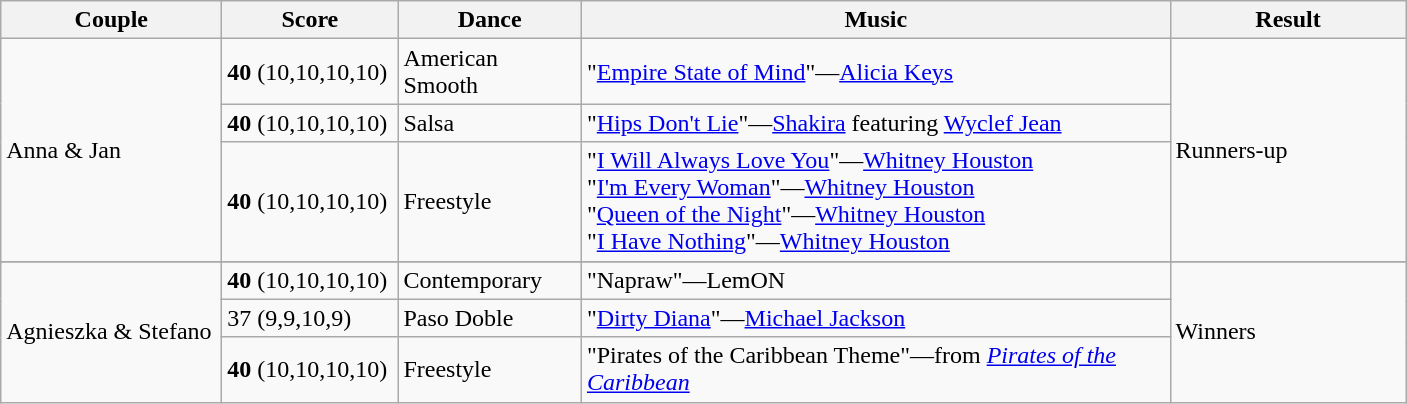<table class="wikitable">
<tr>
<th width="140">Couple</th>
<th width="110">Score</th>
<th width="115">Dance</th>
<th width="385">Music</th>
<th width="150">Result</th>
</tr>
<tr>
<td rowspan="3">Anna & Jan</td>
<td><strong>40</strong> (10,10,10,10)</td>
<td>American Smooth</td>
<td>"<a href='#'>Empire State of Mind</a>"—<a href='#'>Alicia Keys</a></td>
<td rowspan="3">Runners-up</td>
</tr>
<tr>
<td><strong>40</strong> (10,10,10,10)</td>
<td>Salsa</td>
<td>"<a href='#'>Hips Don't Lie</a>"—<a href='#'>Shakira</a> featuring <a href='#'>Wyclef Jean</a></td>
</tr>
<tr>
<td><strong>40</strong> (10,10,10,10)</td>
<td>Freestyle</td>
<td>"<a href='#'>I Will Always Love You</a>"—<a href='#'>Whitney Houston</a><br>"<a href='#'>I'm Every Woman</a>"—<a href='#'>Whitney Houston</a><br>"<a href='#'>Queen of the Night</a>"—<a href='#'>Whitney Houston</a><br>"<a href='#'>I Have Nothing</a>"—<a href='#'>Whitney Houston</a></td>
</tr>
<tr>
</tr>
<tr>
<td rowspan="3">Agnieszka & Stefano</td>
<td><strong>40</strong> (10,10,10,10)</td>
<td>Contemporary</td>
<td>"Napraw"—LemON</td>
<td rowspan="3">Winners</td>
</tr>
<tr>
<td>37 (9,9,10,9)</td>
<td>Paso Doble</td>
<td>"<a href='#'>Dirty Diana</a>"—<a href='#'>Michael Jackson</a></td>
</tr>
<tr>
<td><strong>40</strong> (10,10,10,10)</td>
<td>Freestyle</td>
<td>"Pirates of the Caribbean Theme"—from <em><a href='#'>Pirates of the Caribbean</a></em></td>
</tr>
</table>
